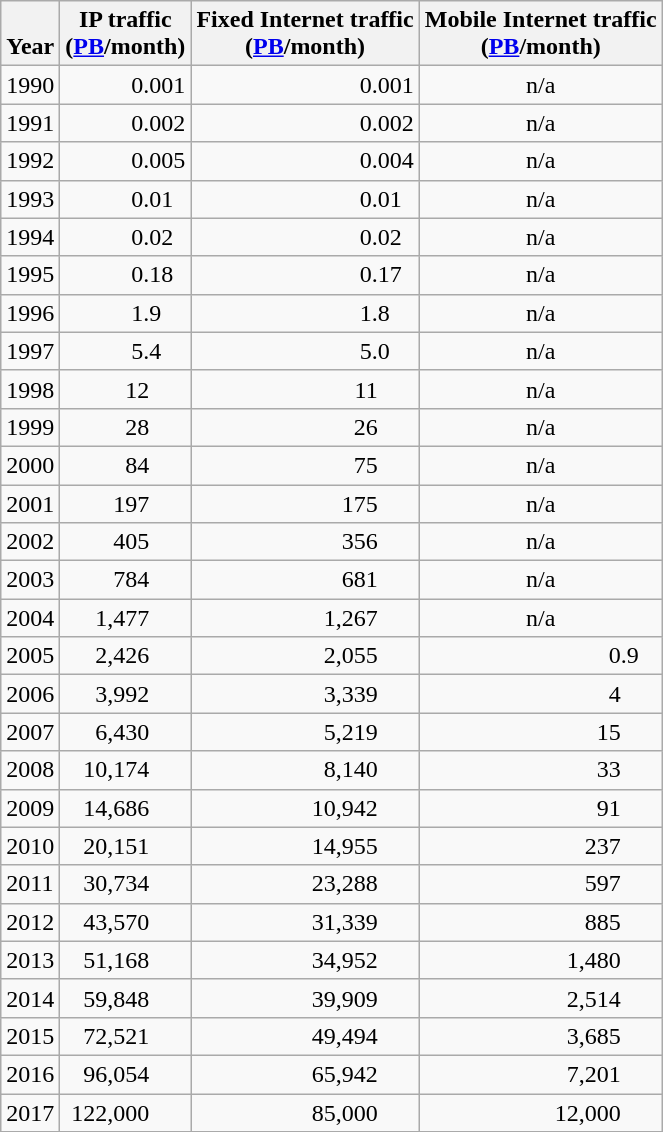<table class="wikitable">
<tr>
<th> <br>Year</th>
<th>IP traffic<br>(<a href='#'>PB</a>/month)</th>
<th>Fixed Internet traffic<br>(<a href='#'>PB</a>/month)</th>
<th>Mobile Internet traffic<br>(<a href='#'>PB</a>/month)</th>
</tr>
<tr>
<td>1990</td>
<td align=right>0.001</td>
<td align=right>0.001</td>
<td align=center>n/a</td>
</tr>
<tr>
<td>1991</td>
<td align=right>0.002</td>
<td align=right>0.002</td>
<td align=center>n/a</td>
</tr>
<tr>
<td>1992</td>
<td align=right>0.005</td>
<td align=right>0.004</td>
<td align=center>n/a</td>
</tr>
<tr>
<td>1993</td>
<td align=right>0.01  </td>
<td align=right>0.01  </td>
<td align=center>n/a</td>
</tr>
<tr>
<td>1994</td>
<td align=right>0.02  </td>
<td align=right>0.02  </td>
<td align=center>n/a</td>
</tr>
<tr>
<td>1995</td>
<td align=right>0.18  </td>
<td align=right>0.17  </td>
<td align=center>n/a</td>
</tr>
<tr>
<td>1996</td>
<td align=right>1.9    </td>
<td align=right>1.8    </td>
<td align=center>n/a</td>
</tr>
<tr>
<td>1997</td>
<td align=right>5.4    </td>
<td align=right>5.0    </td>
<td align=center>n/a</td>
</tr>
<tr>
<td>1998</td>
<td align=right>12      </td>
<td align=right>11      </td>
<td align=center>n/a</td>
</tr>
<tr>
<td>1999</td>
<td align=right>28      </td>
<td align=right>26      </td>
<td align=center>n/a</td>
</tr>
<tr>
<td>2000</td>
<td align=right>84      </td>
<td align=right>75      </td>
<td align=center>n/a</td>
</tr>
<tr>
<td>2001</td>
<td align=right>197      </td>
<td align=right>175      </td>
<td align=center>n/a</td>
</tr>
<tr>
<td>2002</td>
<td align=right>405      </td>
<td align=right>356      </td>
<td align=center>n/a</td>
</tr>
<tr>
<td>2003</td>
<td align=right>784      </td>
<td align=right>681      </td>
<td align=center>n/a</td>
</tr>
<tr>
<td>2004</td>
<td align=right>1,477      </td>
<td align=right>1,267      </td>
<td align=center>n/a</td>
</tr>
<tr>
<td>2005</td>
<td align=right>2,426      </td>
<td align=right>2,055      </td>
<td align=right>0.9   </td>
</tr>
<tr>
<td>2006</td>
<td align=right>3,992      </td>
<td align=right>3,339      </td>
<td align=right>4      </td>
</tr>
<tr>
<td>2007</td>
<td align=right>6,430      </td>
<td align=right>5,219      </td>
<td align=right>15      </td>
</tr>
<tr>
<td>2008 </td>
<td align="right">10,174      </td>
<td align=right>8,140      </td>
<td align=right>33      </td>
</tr>
<tr>
<td>2009 </td>
<td align=right>14,686      </td>
<td align=right>10,942      </td>
<td align=right>91      </td>
</tr>
<tr>
<td>2010 </td>
<td align=right>20,151      </td>
<td align=right>14,955      </td>
<td align=right>237      </td>
</tr>
<tr>
<td>2011 </td>
<td align=right>30,734      </td>
<td align=right>23,288      </td>
<td align=right>597      </td>
</tr>
<tr>
<td>2012 </td>
<td align=right>43,570      </td>
<td align=right>31,339      </td>
<td align=right>885      </td>
</tr>
<tr>
<td>2013  </td>
<td align=right>51,168      </td>
<td align=right>34,952      </td>
<td align=right>1,480      </td>
</tr>
<tr>
<td>2014 </td>
<td align=right>59,848      </td>
<td align=right>39,909      </td>
<td align=right>2,514      </td>
</tr>
<tr>
<td>2015 </td>
<td align=right>72,521      </td>
<td align=right>49,494      </td>
<td align=right>3,685      </td>
</tr>
<tr>
<td>2016 </td>
<td align=right>96,054      </td>
<td align=right>65,942      </td>
<td align=right>7,201      </td>
</tr>
<tr>
<td>2017 </td>
<td align=right>122,000      </td>
<td align=right>85,000      </td>
<td align=right>12,000      </td>
</tr>
</table>
